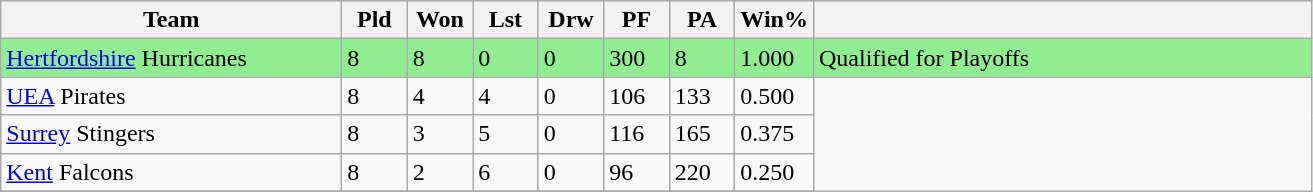<table class="wikitable">
<tr>
<th width=26%>Team</th>
<th width=5%>Pld</th>
<th width=5%>Won</th>
<th width=5%>Lst</th>
<th width=5%>Drw</th>
<th width=5%>PF</th>
<th width=5%>PA</th>
<th width=6%>Win%</th>
<th width=38%></th>
</tr>
<tr style="background:lightgreen">
<td><a href='#'>Hertfordshire</a> Hurricanes</td>
<td>8</td>
<td>8</td>
<td>0</td>
<td>0</td>
<td>300</td>
<td>8</td>
<td>1.000</td>
<td>Qualified for Playoffs</td>
</tr>
<tr>
<td><a href='#'>UEA</a> Pirates</td>
<td>8</td>
<td>4</td>
<td>4</td>
<td>0</td>
<td>106</td>
<td>133</td>
<td>0.500</td>
</tr>
<tr>
<td><a href='#'>Surrey</a> Stingers</td>
<td>8</td>
<td>3</td>
<td>5</td>
<td>0</td>
<td>116</td>
<td>165</td>
<td>0.375</td>
</tr>
<tr>
<td><a href='#'>Kent</a> Falcons</td>
<td>8</td>
<td>2</td>
<td>6</td>
<td>0</td>
<td>96</td>
<td>220</td>
<td>0.250</td>
</tr>
<tr>
</tr>
</table>
